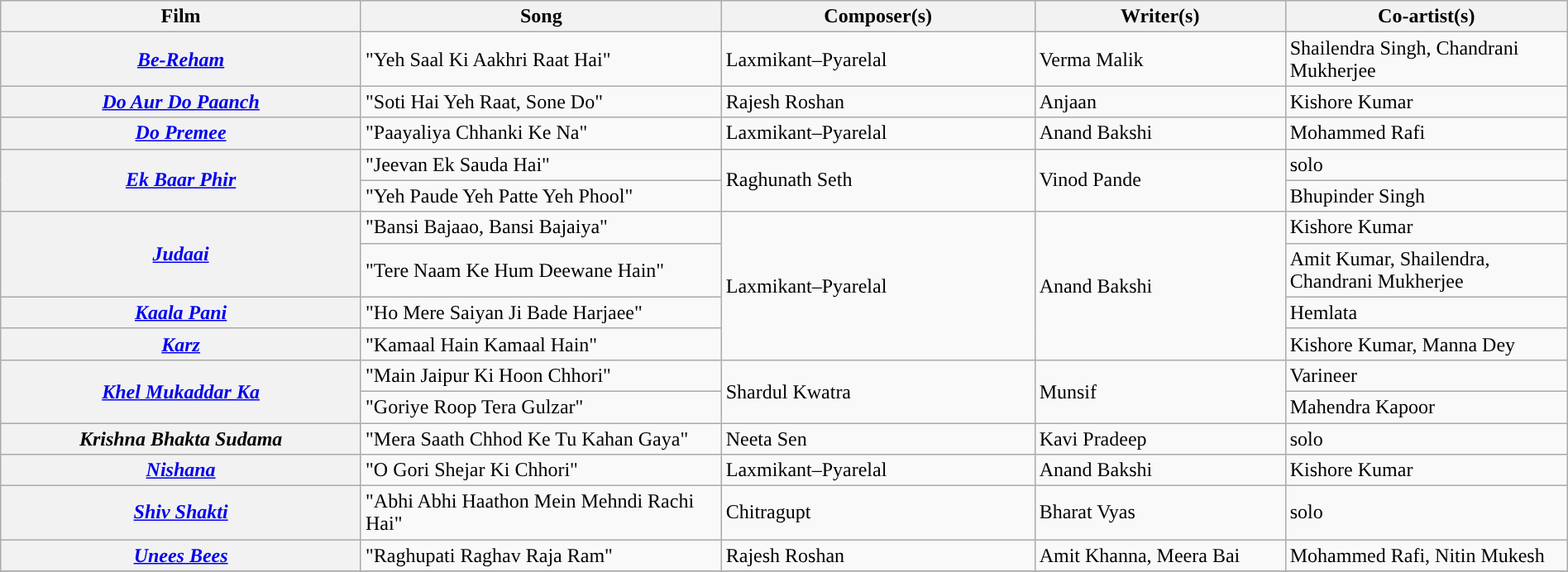<table class="wikitable plainrowheaders" style="width:100%; textcolor:#000">
<tr style="background:#b0e0e66;">
<th scope="col" style="width:23%;"><strong>Film</strong></th>
<th scope="col" style="width:23%;"><strong>Song</strong></th>
<th scope="col" style="width:20%;"><strong>Composer(s)</strong></th>
<th scope="col" style="width:16%;"><strong>Writer(s)</strong></th>
<th scope="col" style="width:18%;"><strong>Co-artist(s)</strong></th>
</tr>
<tr>
<th><em><a href='#'>Be-Reham</a></em></th>
<td>"Yeh Saal Ki Aakhri Raat Hai"</td>
<td>Laxmikant–Pyarelal</td>
<td>Verma Malik</td>
<td>Shailendra Singh, Chandrani Mukherjee</td>
</tr>
<tr>
<th><em><a href='#'>Do Aur Do Paanch</a></em></th>
<td>"Soti Hai Yeh Raat, Sone Do"</td>
<td>Rajesh Roshan</td>
<td>Anjaan</td>
<td>Kishore Kumar</td>
</tr>
<tr>
<th Rowspan=><em><a href='#'>Do Premee</a></em></th>
<td>"Paayaliya Chhanki Ke Na"</td>
<td>Laxmikant–Pyarelal</td>
<td>Anand Bakshi</td>
<td>Mohammed Rafi</td>
</tr>
<tr>
<th Rowspan=2><em><a href='#'>Ek Baar Phir</a></em></th>
<td>"Jeevan Ek Sauda Hai"</td>
<td rowspan=2>Raghunath Seth</td>
<td rowspan=2>Vinod Pande</td>
<td>solo</td>
</tr>
<tr>
<td>"Yeh Paude Yeh Patte Yeh Phool"</td>
<td>Bhupinder Singh</td>
</tr>
<tr>
<th Rowspan=2><em><a href='#'>Judaai</a></em></th>
<td>"Bansi Bajaao, Bansi Bajaiya"</td>
<td rowspan=4>Laxmikant–Pyarelal</td>
<td rowspan=4>Anand Bakshi</td>
<td>Kishore Kumar</td>
</tr>
<tr>
<td>"Tere Naam Ke Hum Deewane Hain"</td>
<td>Amit Kumar, Shailendra, Chandrani Mukherjee</td>
</tr>
<tr>
<th><em><a href='#'>Kaala Pani</a></em></th>
<td>"Ho Mere Saiyan Ji Bade Harjaee"</td>
<td>Hemlata</td>
</tr>
<tr>
<th><em><a href='#'>Karz</a></em></th>
<td>"Kamaal Hain Kamaal Hain"</td>
<td>Kishore Kumar, Manna Dey</td>
</tr>
<tr>
<th Rowspan=2><em><a href='#'>Khel Mukaddar Ka</a></em></th>
<td>"Main Jaipur Ki Hoon Chhori"</td>
<td rowspan=2>Shardul Kwatra</td>
<td rowspan=2>Munsif</td>
<td>Varineer</td>
</tr>
<tr>
<td>"Goriye Roop Tera Gulzar"</td>
<td>Mahendra Kapoor</td>
</tr>
<tr>
<th><em>Krishna Bhakta Sudama</em></th>
<td>"Mera Saath Chhod Ke Tu Kahan Gaya"</td>
<td>Neeta Sen</td>
<td>Kavi Pradeep</td>
<td>solo</td>
</tr>
<tr>
<th><em><a href='#'>Nishana</a></em></th>
<td>"O Gori Shejar Ki Chhori"</td>
<td>Laxmikant–Pyarelal</td>
<td>Anand Bakshi</td>
<td>Kishore Kumar</td>
</tr>
<tr>
<th><em><a href='#'>Shiv Shakti</a></em></th>
<td>"Abhi Abhi Haathon Mein Mehndi Rachi Hai"</td>
<td>Chitragupt</td>
<td>Bharat Vyas</td>
<td>solo</td>
</tr>
<tr>
<th><em><a href='#'>Unees Bees</a></em></th>
<td>"Raghupati Raghav Raja Ram"</td>
<td>Rajesh Roshan</td>
<td>Amit Khanna, Meera Bai</td>
<td>Mohammed Rafi, Nitin Mukesh</td>
</tr>
<tr>
</tr>
</table>
